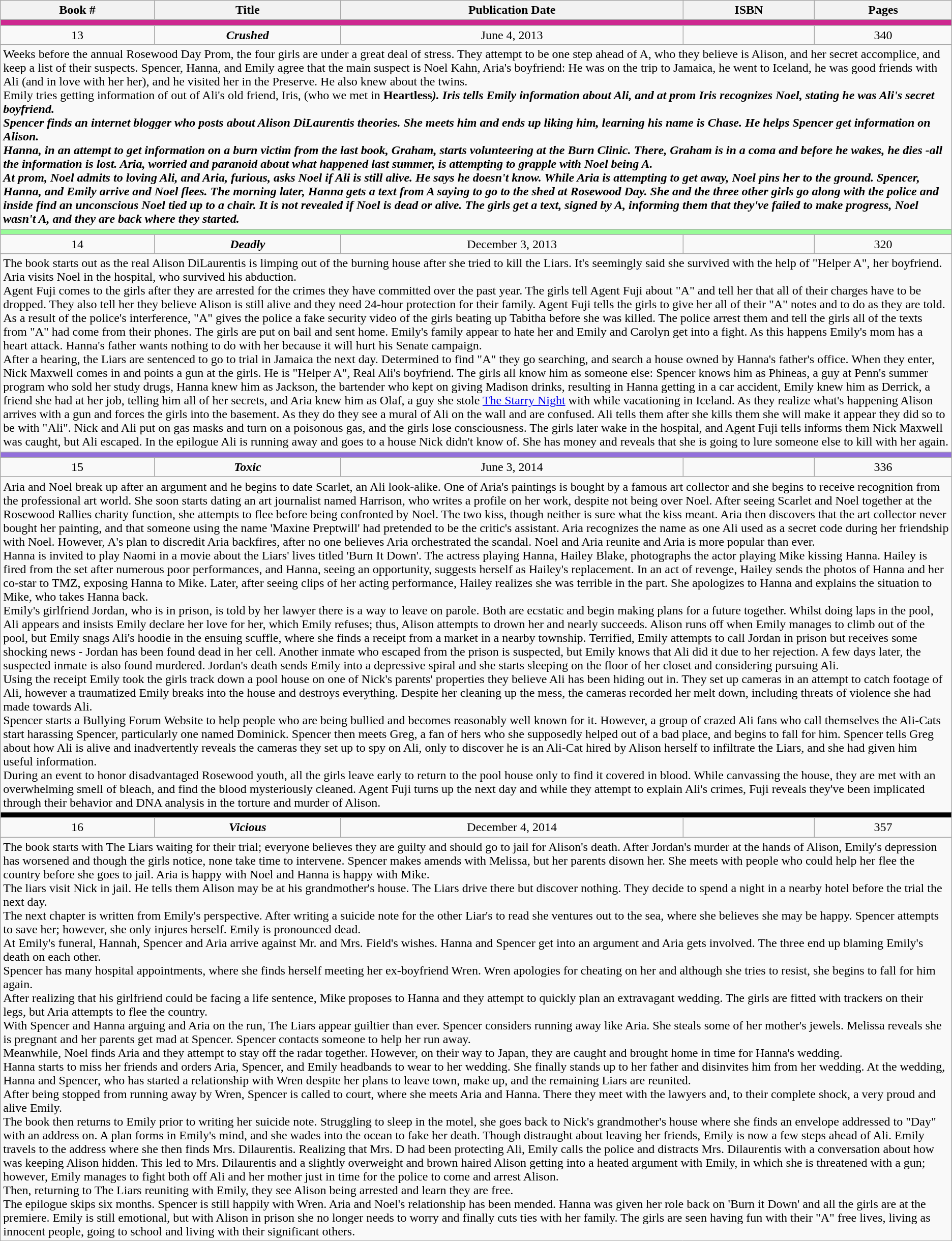<table class="wikitable" style="background-color:#FFFFF">
<tr style="color:black">
<th>Book #</th>
<th>Title</th>
<th>Publication Date</th>
<th>ISBN</th>
<th>Pages</th>
</tr>
<tr>
<td colspan="6" bgcolor="#CD2990"></td>
</tr>
<tr>
<td align="center">13</td>
<td align="center"><strong><em>Crushed</em></strong></td>
<td align="center">June 4, 2013</td>
<td align="center"></td>
<td align="center">340</td>
</tr>
<tr>
<td colspan="6">Weeks before the annual Rosewood Day Prom, the four girls are under a great deal of stress. They attempt to be one step ahead of A, who they believe is Alison, and her secret accomplice, and keep a list of their suspects. Spencer, Hanna, and Emily agree that the main suspect is Noel Kahn, Aria's boyfriend: He was on the trip to Jamaica, he went to Iceland, he was good friends with Ali (and in love with her her), and he visited her in the Preserve. He  also knew about the twins.<br>Emily tries getting information of out of Ali's old friend, Iris, (who we met in <strong>Heartless<em>). Iris tells Emily information about Ali, and at prom Iris recognizes Noel, stating he was Ali's secret boyfriend.<br>Spencer finds an internet blogger who posts about Alison DiLaurentis theories. She meets him and ends up liking him, learning his name is Chase. He helps Spencer get information on Alison.<br>Hanna, in an attempt to get information on a burn victim from the last book, Graham, starts volunteering at the Burn Clinic. There, Graham is  in a coma and before he wakes, he dies -all the information is lost.  Aria, worried and paranoid about what happened last summer, is attempting to grapple with Noel being A.<br>At prom, Noel admits to loving Ali, and Aria, furious, asks Noel if Ali is still alive. He says he doesn't know. While Aria is attempting to get away, Noel pins her to the ground. Spencer, Hanna, and Emily arrive and Noel flees. The morning later, Hanna gets a text from A saying to go to the shed at  Rosewood Day. She and the three other girls go along with the police and inside find an unconscious Noel tied up to a chair. It is not revealed if Noel is dead or alive. The girls get a text, signed by A, informing them that they've failed to make progress, Noel wasn't A, and they are back where they started.</td>
</tr>
<tr>
<td colspan="6" bgcolor="#98FB98"></td>
</tr>
<tr>
<td align="center">14</td>
<td align="center"><strong><em>Deadly</em></strong></td>
<td align="center">December 3, 2013</td>
<td align="center"></td>
<td align="center">320</td>
</tr>
<tr>
<td colspan="6">The book starts out as the real Alison DiLaurentis is limping out of the burning house after she tried to kill the Liars. It's seemingly said she survived with the help of "Helper A", her boyfriend. Aria visits Noel in the hospital, who survived his abduction.<br>Agent Fuji comes to the girls after they are arrested for the crimes they have committed over the past year. The girls tell Agent Fuji about "A" and tell her that all of their charges have to be dropped. They also tell her they believe Alison is still alive and they need 24-hour protection for their family. Agent Fuji tells the girls to give her all of their "A" notes and to do as they are told.<br>As a result of the police's interference, "A" gives the police a fake security video of the girls beating up Tabitha before she was killed. The police arrest them and tell the girls all of the texts from "A" had come from their phones. The girls are put on bail and sent home.
Emily's family appear to hate her and Emily and Carolyn get into a fight. As this happens Emily's mom has a heart attack. 
Hanna's father wants nothing to do with her because it will hurt his Senate campaign.<br>After a hearing, the Liars are sentenced to go to trial in Jamaica the next day. Determined to find "A" they go searching, and search a house owned by Hanna's father's office. When they enter, Nick Maxwell comes in and points a gun at the girls. He is "Helper A", Real Ali's boyfriend. The girls all know him as someone else: Spencer knows him as Phineas, a guy at Penn's summer program who sold her study drugs, Hanna knew him as Jackson, the bartender who kept on giving Madison drinks, resulting in Hanna getting in a car accident, Emily knew him as Derrick, a friend she had at her job, telling him all of her secrets, and Aria knew him as Olaf, a guy she stole <a href='#'>The Starry Night</a> with while vacationing in Iceland. As they realize what's happening Alison arrives with a gun and forces the girls into the basement. As they do they see a mural of Ali on the wall and are confused. Ali tells them  after she kills them she will make it appear they did so to be with "Ali". Nick and Ali put on gas masks and turn on a poisonous gas, and the girls lose consciousness. The girls later wake in the hospital, and Agent Fuji tells informs them  Nick Maxwell was caught, but Ali escaped. In the epilogue Ali is running away and goes to a house Nick didn't know of. She has money and reveals that she is going to lure someone else to kill with her again.</td>
</tr>
<tr>
<td colspan="6" bgcolor="#9370DB"></td>
</tr>
<tr>
<td align="center">15</td>
<td align="center"><strong><em>Toxic</em></strong></td>
<td align="center">June 3, 2014</td>
<td align="center"></td>
<td align="center">336</td>
</tr>
<tr>
<td colspan="6">Aria and Noel break up after an argument and he begins to date Scarlet, an Ali look-alike. One of Aria's paintings is bought by a famous art collector and she begins to receive recognition from the professional art world. She soon starts dating an art journalist named Harrison, who writes a profile on her work, despite not being over Noel. After seeing Scarlet and Noel together at the Rosewood Rallies charity function, she attempts to flee before being confronted by Noel. The two kiss, though neither is sure what the kiss meant. Aria then discovers that the art collector never bought her painting, and that someone using the name 'Maxine Preptwill' had pretended to be the critic's assistant. Aria recognizes the name as one Ali used as a secret code during her friendship with Noel. However, A's plan to discredit Aria backfires, after no one believes Aria orchestrated the scandal. Noel and Aria reunite and Aria is more popular than ever.<br>Hanna is invited to play Naomi in a movie about the Liars' lives titled 'Burn It Down'. The actress playing Hanna, Hailey Blake, photographs the actor playing Mike kissing Hanna. Hailey is fired from the set after numerous poor performances, and Hanna, seeing an opportunity, suggests herself as Hailey's replacement. In an act of revenge, Hailey sends the photos of Hanna and her co-star to TMZ, exposing Hanna to Mike. Later, after seeing clips of her acting performance, Hailey realizes she was terrible in the part. She apologizes to Hanna and explains the situation to Mike, who takes Hanna back.<br>Emily's girlfriend Jordan, who is in prison, is told by her lawyer there is a way to leave on parole. Both are ecstatic and begin making plans for a future together. Whilst doing laps in the pool, Ali appears and insists Emily declare her love for her, which Emily refuses; thus, Alison attempts to drown her and nearly succeeds. Alison runs off when Emily manages to climb out of the pool, but Emily snags Ali's hoodie in the ensuing scuffle, where she finds a receipt from a market in a nearby township. Terrified, Emily attempts to call Jordan in prison but receives some shocking news - Jordan has been found dead in her cell. Another inmate who escaped from the prison is suspected, but Emily knows that Ali did it due to her rejection. A few days later, the suspected inmate is also found murdered. Jordan's death sends Emily into a depressive spiral and she starts sleeping on the floor of her closet and considering pursuing Ali.<br>Using the receipt Emily took the girls track down a pool house on one of Nick's parents' properties they believe Ali has been hiding out in. They set up cameras in an attempt to catch footage of Ali, however a traumatized Emily breaks into the house and destroys everything. Despite her cleaning up the mess, the cameras recorded her melt down, including threats of violence she had made towards Ali.<br>Spencer starts a Bullying Forum Website to help people who are being bullied and becomes reasonably well known for it. However, a group of crazed Ali fans who call themselves the Ali-Cats start harassing Spencer, particularly one named Dominick. Spencer then meets Greg, a fan of hers who she supposedly helped out of a bad place, and begins to fall for him. Spencer tells Greg about how Ali is alive and inadvertently reveals the cameras they set up to spy on Ali, only to discover he is an Ali-Cat hired by Alison herself to infiltrate the Liars, and she had given him useful information.<br>During an event to honor disadvantaged Rosewood youth, all the girls leave early to return to the pool house only to find it covered in blood. While canvassing the house, they are met with an overwhelming smell of bleach, and find the blood mysteriously cleaned. Agent Fuji turns up the next day and while they attempt to explain  Ali's crimes, Fuji reveals they've been implicated through their behavior and DNA analysis in the torture and murder of Alison.</td>
</tr>
<tr>
<td colspan="6" bgcolor="#000000"></td>
</tr>
<tr>
<td align="center">16</td>
<td align="center"><strong><em>Vicious</em></strong></td>
<td align="center">December 4, 2014</td>
<td align="center"></td>
<td align="center">357</td>
</tr>
<tr>
<td colspan="6">The book starts with The Liars waiting for their trial; everyone believes they are guilty and should go to jail for Alison's death. After Jordan's murder at the hands of Alison, Emily's depression has worsened and though the girls notice, none take time to intervene. Spencer makes amends with Melissa, but her parents disown her. She meets with people who could help her flee the country before she goes to jail. Aria is happy with Noel and  Hanna is happy with Mike.<br>The liars visit Nick in jail. He tells them  Alison may be at his grandmother's house. The Liars drive there but discover nothing. They decide to spend a night in a nearby hotel before the trial the next day.<br>The next chapter is written from Emily's perspective. After writing a suicide note for the other Liar's to read she ventures out to the sea, where she believes she may be happy. Spencer attempts to save her; however, she only injures herself. Emily is pronounced dead.<br>At Emily's funeral, Hannah, Spencer and Aria arrive against Mr. and Mrs. Field's wishes. Hanna and Spencer get into an argument and Aria gets involved. The three end up blaming Emily's death on each other.<br>Spencer has many hospital appointments, where she finds herself meeting her ex-boyfriend Wren. Wren apologies for cheating on her and although she tries to resist, she begins to fall for him again.<br>After realizing that his girlfriend could be facing a life sentence, Mike proposes to Hanna and they attempt to quickly plan an extravagant wedding. The girls are fitted with trackers on their legs, but Aria attempts to flee the country.<br>With Spencer and Hanna arguing and Aria on the run, The Liars appear guiltier than ever. Spencer considers running away like Aria. She steals some of her mother's jewels. Melissa reveals she is pregnant and her parents get mad at Spencer. Spencer contacts someone to help her run away.<br>Meanwhile, Noel finds Aria and they attempt to stay off the radar together. However, on their way to Japan, they are caught and brought home in time for Hanna's wedding.<br>Hanna starts to miss her friends and orders Aria, Spencer, and Emily headbands to wear to her wedding. She  finally stands up to her father and disinvites him from her wedding. At the wedding, Hanna and Spencer, who has started a relationship with Wren despite her plans to leave town, make up, and the remaining Liars are reunited.<br>After being stopped from running away by Wren, Spencer is called to court, where she meets Aria and Hanna. There they meet with the lawyers and, to their complete shock, a very proud and alive Emily.<br>The book then returns to Emily prior to writing her suicide note. Struggling to sleep in the motel, she goes back to Nick's grandmother's house where she finds an envelope addressed to "Day" with an address on. A plan forms in Emily's mind, and she wades into the ocean to fake her death. Though distraught about leaving her friends, Emily is now a few steps ahead of Ali.  Emily travels to the address where she then finds Mrs. Dilaurentis.  Realizing that Mrs. D had been protecting Ali, Emily calls the police and distracts Mrs. Dilaurentis with a conversation about how was keeping Alison hidden. This led to Mrs. Dilaurentis and a slightly overweight and brown haired Alison getting into a heated argument with Emily, in which she is threatened with a gun; however, Emily manages to fight both off Ali and her mother just in time for the police to come and arrest Alison.<br>Then, returning  to The Liars reuniting with Emily, they  see Alison being arrested and learn they are free.<br>The epilogue  skips six months. Spencer is still happily with Wren. Aria and Noel's relationship has been mended. Hanna was given her role back on 'Burn it Down' and all the girls are  at the premiere. Emily is still emotional, but with Alison in prison she no longer needs to worry and finally cuts ties with her family. The girls are seen having fun with their "A" free lives, living as innocent people, going to school and living with their significant others.</td>
</tr>
</table>
